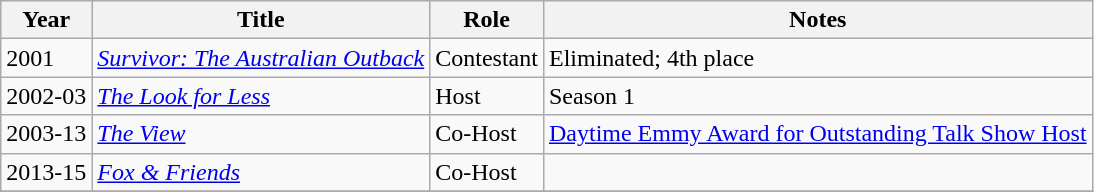<table class="wikitable">
<tr>
<th>Year</th>
<th>Title</th>
<th>Role</th>
<th>Notes</th>
</tr>
<tr>
<td>2001</td>
<td><em><a href='#'>Survivor: The Australian Outback</a></em></td>
<td>Contestant</td>
<td>Eliminated; 4th place</td>
</tr>
<tr>
<td>2002-03</td>
<td><em><a href='#'>The Look for Less</a></em></td>
<td>Host</td>
<td>Season 1</td>
</tr>
<tr>
<td>2003-13</td>
<td><em><a href='#'>The View</a></em></td>
<td>Co-Host</td>
<td><a href='#'>Daytime Emmy Award for Outstanding Talk Show Host</a></td>
</tr>
<tr>
<td>2013-15</td>
<td><em><a href='#'>Fox & Friends</a></em></td>
<td>Co-Host</td>
<td></td>
</tr>
<tr>
</tr>
</table>
